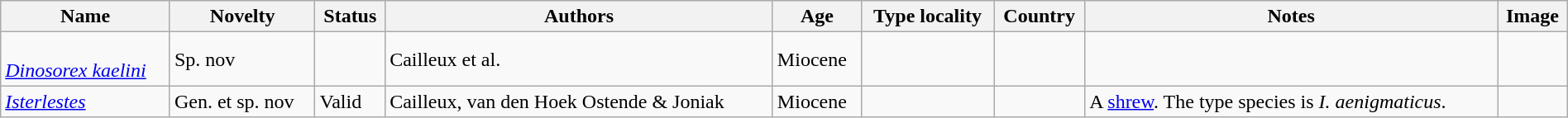<table class="wikitable sortable" align="center" width="100%">
<tr>
<th>Name</th>
<th>Novelty</th>
<th>Status</th>
<th>Authors</th>
<th>Age</th>
<th>Type locality</th>
<th>Country</th>
<th>Notes</th>
<th>Image</th>
</tr>
<tr>
<td><br><em><a href='#'>Dinosorex kaelini</a></em></td>
<td>Sp. nov</td>
<td></td>
<td>Cailleux et al.</td>
<td>Miocene</td>
<td></td>
<td></td>
<td></td>
<td></td>
</tr>
<tr>
<td><em><a href='#'>Isterlestes</a></em></td>
<td>Gen. et sp. nov</td>
<td>Valid</td>
<td>Cailleux, van den Hoek Ostende & Joniak</td>
<td>Miocene</td>
<td></td>
<td></td>
<td>A <a href='#'>shrew</a>. The type species is <em>I. aenigmaticus</em>.</td>
<td></td>
</tr>
</table>
